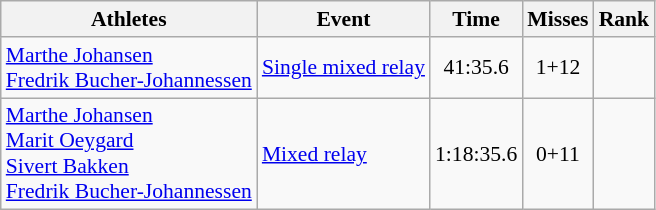<table class="wikitable" style="font-size:90%">
<tr>
<th>Athletes</th>
<th>Event</th>
<th>Time</th>
<th>Misses</th>
<th>Rank</th>
</tr>
<tr align=center>
<td align=left><a href='#'>Marthe Johansen</a><br><a href='#'>Fredrik Bucher-Johannessen</a></td>
<td align=left><a href='#'>Single mixed relay</a></td>
<td>41:35.6</td>
<td>1+12</td>
<td></td>
</tr>
<tr align=center>
<td align=left><a href='#'>Marthe Johansen</a><br><a href='#'>Marit Oeygard</a><br><a href='#'>Sivert Bakken</a><br><a href='#'>Fredrik Bucher-Johannessen</a></td>
<td align=left><a href='#'>Mixed relay</a></td>
<td>1:18:35.6</td>
<td>0+11</td>
<td></td>
</tr>
</table>
